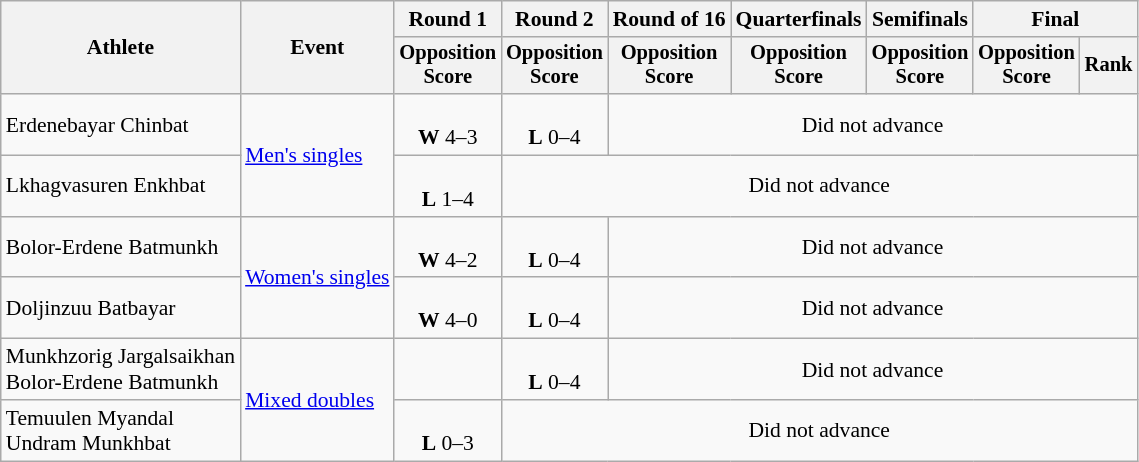<table class=wikitable style="font-size:90%; text-align:center;">
<tr>
<th rowspan="2">Athlete</th>
<th rowspan="2">Event</th>
<th>Round 1</th>
<th>Round 2</th>
<th>Round of 16</th>
<th>Quarterfinals</th>
<th>Semifinals</th>
<th colspan=2>Final</th>
</tr>
<tr style="font-size:95%">
<th>Opposition<br>Score</th>
<th>Opposition<br>Score</th>
<th>Opposition<br>Score</th>
<th>Opposition<br>Score</th>
<th>Opposition<br>Score</th>
<th>Opposition<br>Score</th>
<th>Rank</th>
</tr>
<tr>
<td align=left>Erdenebayar Chinbat</td>
<td align=left rowspan=2><a href='#'>Men's singles</a></td>
<td><br><strong>W</strong> 4–3</td>
<td><br><strong>L</strong> 0–4</td>
<td colspan=5>Did not advance</td>
</tr>
<tr>
<td align=left>Lkhagvasuren Enkhbat</td>
<td><br><strong>L</strong> 1–4</td>
<td colspan=6>Did not advance</td>
</tr>
<tr>
<td align=left>Bolor-Erdene Batmunkh</td>
<td align=left rowspan=2><a href='#'>Women's singles</a></td>
<td><br><strong>W</strong> 4–2</td>
<td><br><strong>L</strong> 0–4</td>
<td colspan=5>Did not advance</td>
</tr>
<tr>
<td align=left>Doljinzuu Batbayar</td>
<td><br><strong>W</strong> 4–0</td>
<td><br><strong>L</strong> 0–4</td>
<td colspan=5>Did not advance</td>
</tr>
<tr>
<td align=left>Munkhzorig Jargalsaikhan<br>Bolor-Erdene Batmunkh</td>
<td align=left rowspan=2><a href='#'>Mixed doubles</a></td>
<td></td>
<td><br><strong>L</strong> 0–4</td>
<td colspan=5>Did not advance</td>
</tr>
<tr>
<td align=left>Temuulen Myandal<br>Undram Munkhbat</td>
<td><br><strong>L</strong> 0–3</td>
<td colspan=6>Did not advance</td>
</tr>
</table>
